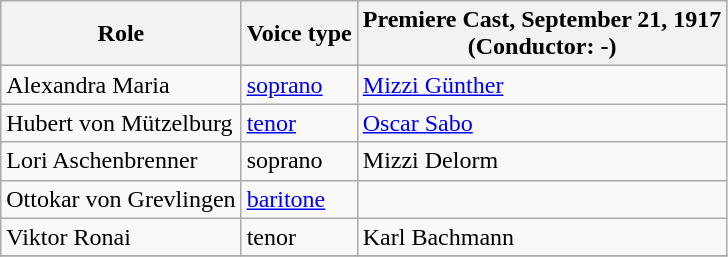<table class="wikitable">
<tr>
<th>Role</th>
<th>Voice type</th>
<th>Premiere Cast,  September 21, 1917<br>(Conductor: -)</th>
</tr>
<tr>
<td>Alexandra Maria</td>
<td><a href='#'>soprano</a></td>
<td><a href='#'>Mizzi Günther</a></td>
</tr>
<tr>
<td>Hubert von Mützelburg</td>
<td><a href='#'>tenor</a></td>
<td><a href='#'>Oscar Sabo</a></td>
</tr>
<tr>
<td>Lori Aschenbrenner</td>
<td>soprano</td>
<td>Mizzi Delorm</td>
</tr>
<tr>
<td>Ottokar von Grevlingen</td>
<td><a href='#'>baritone</a></td>
<td></td>
</tr>
<tr>
<td>Viktor Ronai</td>
<td>tenor</td>
<td>Karl Bachmann</td>
</tr>
<tr>
</tr>
</table>
